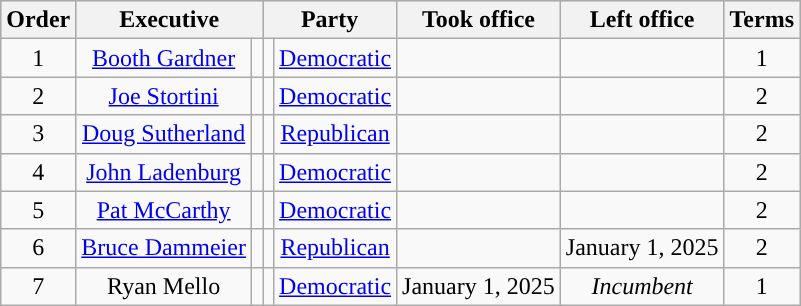<table class="wikitable sortable" style="text-align:center">
<tr style="background:#cccccc">
<th>Order</th>
<th colspan="2">Executive</th>
<th colspan="2">Party</th>
<th>Took office</th>
<th>Left office</th>
<th>Terms</th>
</tr>
<tr>
<td>1</td>
<td><a href='#'>Booth Gardner</a></td>
<td></td>
<td style="background: "></td>
<td><a href='#'>Democratic</a></td>
<td></td>
<td></td>
<td>1</td>
</tr>
<tr>
<td>2</td>
<td><a href='#'>Joe Stortini</a></td>
<td></td>
<td style="background: "></td>
<td><a href='#'>Democratic</a></td>
<td></td>
<td></td>
<td>2</td>
</tr>
<tr>
<td>3</td>
<td><a href='#'>Doug Sutherland</a></td>
<td></td>
<td style="background: "></td>
<td><a href='#'>Republican</a></td>
<td></td>
<td></td>
<td>2</td>
</tr>
<tr>
<td>4</td>
<td><a href='#'>John Ladenburg</a></td>
<td></td>
<td style="background: "></td>
<td><a href='#'>Democratic</a></td>
<td></td>
<td></td>
<td>2</td>
</tr>
<tr>
<td>5</td>
<td><a href='#'>Pat McCarthy</a></td>
<td></td>
<td style="background: "></td>
<td><a href='#'>Democratic</a></td>
<td></td>
<td></td>
<td>2</td>
</tr>
<tr>
<td>6</td>
<td><a href='#'>Bruce Dammeier</a></td>
<td></td>
<td style="background: "></td>
<td><a href='#'>Republican</a></td>
<td></td>
<td>January 1, 2025</td>
<td>2</td>
</tr>
<tr>
<td>7</td>
<td>Ryan Mello</td>
<td></td>
<td style="background: "></td>
<td><a href='#'>Democratic</a></td>
<td>January 1, 2025</td>
<td><em>Incumbent</em></td>
<td>1</td>
</tr>
</table>
